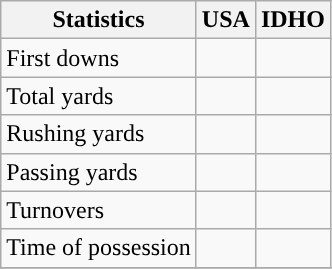<table class="wikitable" style="float: left;">
<tr>
<th>Statistics</th>
<th>USA</th>
<th>IDHO</th>
</tr>
<tr>
<td>First downs</td>
<td></td>
<td></td>
</tr>
<tr>
<td>Total yards</td>
<td></td>
<td></td>
</tr>
<tr>
<td>Rushing yards</td>
<td></td>
<td></td>
</tr>
<tr>
<td>Passing yards</td>
<td></td>
<td></td>
</tr>
<tr>
<td>Turnovers</td>
<td></td>
<td></td>
</tr>
<tr>
<td>Time of possession</td>
<td></td>
<td></td>
</tr>
<tr>
</tr>
</table>
